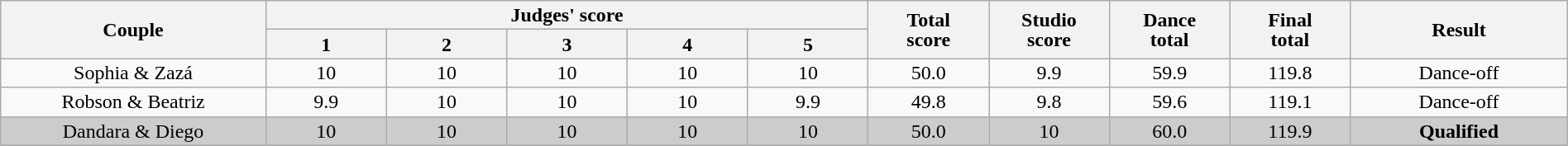<table class="wikitable" style="font-size:100%; line-height:16px; text-align:center" width="100%">
<tr>
<th rowspan=2 width="11.0%">Couple</th>
<th colspan=5 width="25.0%">Judges' score</th>
<th rowspan=2 width="05.0%">Total<br>score</th>
<th rowspan=2 width="05.0%">Studio<br>score</th>
<th rowspan=2 width="05.0%">Dance<br>total</th>
<th rowspan=2 width="05.0%">Final<br>total</th>
<th rowspan=2 width="09.0%">Result</th>
</tr>
<tr>
<th width="05.0%">1</th>
<th width="05.0%">2</th>
<th width="05.0%">3</th>
<th width="05.0%">4</th>
<th width="05.0%">5</th>
</tr>
<tr>
<td>Sophia & Zazá</td>
<td>10</td>
<td>10</td>
<td>10</td>
<td>10</td>
<td>10</td>
<td>50.0</td>
<td>9.9</td>
<td>59.9</td>
<td>119.8</td>
<td>Dance-off</td>
</tr>
<tr>
<td>Robson & Beatriz</td>
<td>9.9</td>
<td>10</td>
<td>10</td>
<td>10</td>
<td>9.9</td>
<td>49.8</td>
<td>9.8</td>
<td>59.6</td>
<td>119.1</td>
<td>Dance-off</td>
</tr>
<tr bgcolor=CCCCCC>
<td>Dandara & Diego</td>
<td>10</td>
<td>10</td>
<td>10</td>
<td>10</td>
<td>10</td>
<td>50.0</td>
<td>10</td>
<td>60.0</td>
<td>119.9</td>
<td><strong>Qualified</strong></td>
</tr>
<tr>
</tr>
</table>
